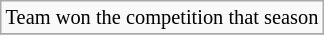<table class=wikitable style=font-size:85%>
<tr>
<td> Team won the competition that season</td>
</tr>
<tr>
</tr>
</table>
